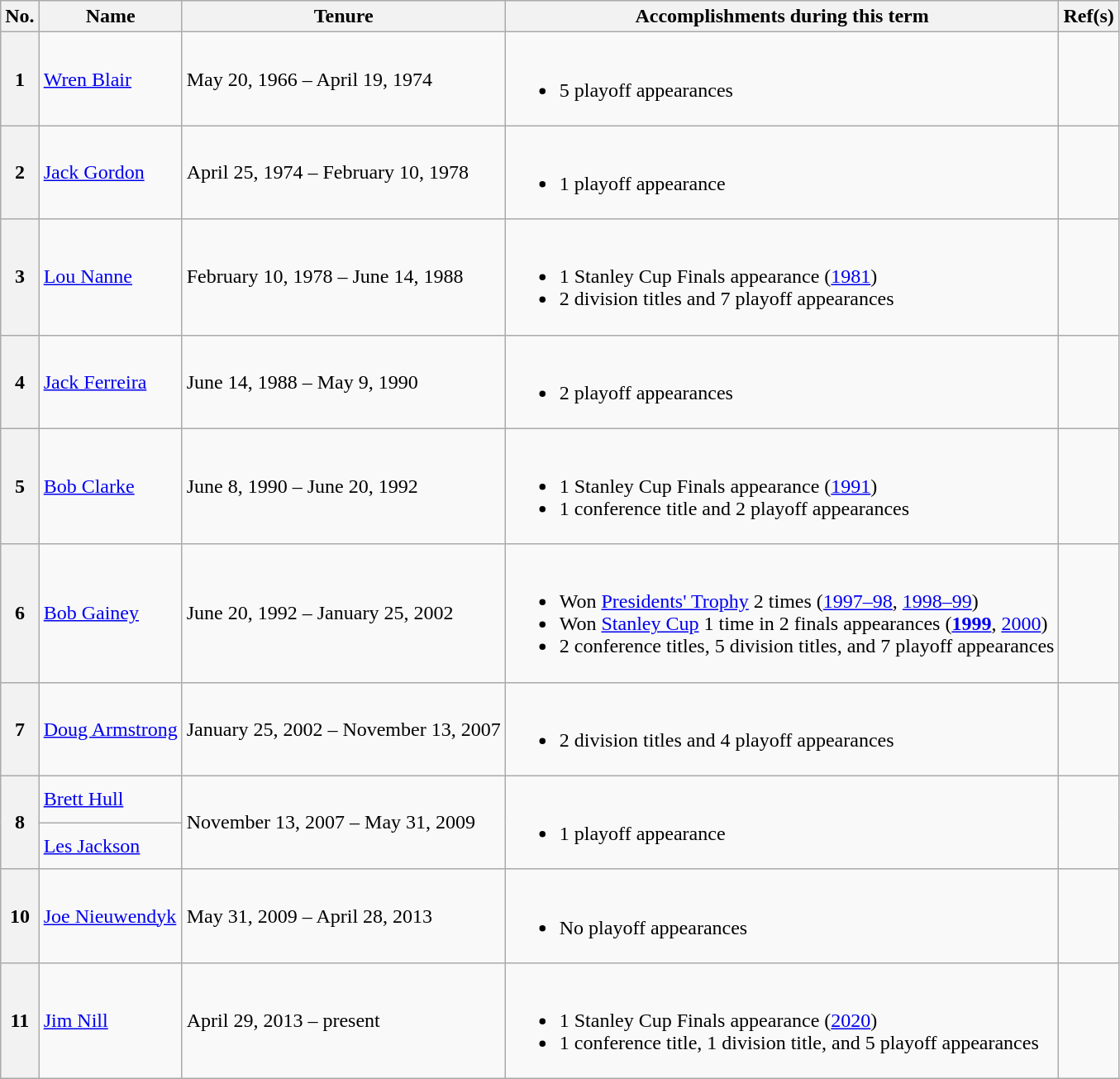<table class="wikitable">
<tr>
<th scope="col">No.</th>
<th scope="col">Name</th>
<th scope="col">Tenure</th>
<th scope="col">Accomplishments during this term</th>
<th scope="col">Ref(s)</th>
</tr>
<tr>
<th scope="row">1</th>
<td><a href='#'>Wren Blair</a></td>
<td>May 20, 1966 – April 19, 1974</td>
<td><br><ul><li>5 playoff appearances</li></ul></td>
<td></td>
</tr>
<tr>
<th scope="row">2</th>
<td><a href='#'>Jack Gordon</a></td>
<td>April 25, 1974 – February 10, 1978</td>
<td><br><ul><li>1 playoff appearance</li></ul></td>
<td></td>
</tr>
<tr>
<th scope="row">3</th>
<td><a href='#'>Lou Nanne</a></td>
<td>February 10, 1978 – June 14, 1988</td>
<td><br><ul><li>1 Stanley Cup Finals appearance (<a href='#'>1981</a>)</li><li>2 division titles and 7 playoff appearances</li></ul></td>
<td></td>
</tr>
<tr>
<th scope="row">4</th>
<td><a href='#'>Jack Ferreira</a></td>
<td>June 14, 1988 – May 9, 1990</td>
<td><br><ul><li>2 playoff appearances</li></ul></td>
<td></td>
</tr>
<tr>
<th scope="row">5</th>
<td><a href='#'>Bob Clarke</a></td>
<td>June 8, 1990 – June 20, 1992</td>
<td><br><ul><li>1 Stanley Cup Finals appearance (<a href='#'>1991</a>)</li><li>1 conference title and 2 playoff appearances</li></ul></td>
<td></td>
</tr>
<tr>
<th scope="row">6</th>
<td><a href='#'>Bob Gainey</a></td>
<td>June 20, 1992 – January 25, 2002</td>
<td><br><ul><li>Won <a href='#'>Presidents' Trophy</a> 2 times (<a href='#'>1997–98</a>, <a href='#'>1998–99</a>)</li><li>Won <a href='#'>Stanley Cup</a> 1 time in 2 finals appearances (<strong><a href='#'>1999</a></strong>, <a href='#'>2000</a>)</li><li>2 conference titles, 5 division titles, and 7 playoff appearances</li></ul></td>
<td></td>
</tr>
<tr>
<th scope="row">7</th>
<td><a href='#'>Doug Armstrong</a></td>
<td>January 25, 2002 – November 13, 2007</td>
<td><br><ul><li>2 division titles and 4 playoff appearances</li></ul></td>
<td></td>
</tr>
<tr>
<th scope="row" rowspan="2">8</th>
<td><a href='#'>Brett Hull</a></td>
<td rowspan="2">November 13, 2007 – May 31, 2009</td>
<td rowspan="2"><br><ul><li>1 playoff appearance</li></ul></td>
<td rowspan="2"></td>
</tr>
<tr>
<td><a href='#'>Les Jackson</a></td>
</tr>
<tr>
<th scope="row">10</th>
<td><a href='#'>Joe Nieuwendyk</a></td>
<td>May 31, 2009 – April 28, 2013</td>
<td><br><ul><li>No playoff appearances</li></ul></td>
<td></td>
</tr>
<tr>
<th scope="row">11</th>
<td><a href='#'>Jim Nill</a></td>
<td>April 29, 2013 – present</td>
<td><br><ul><li>1 Stanley Cup Finals appearance (<a href='#'>2020</a>)</li><li>1 conference title, 1 division title, and 5 playoff appearances</li></ul></td>
<td></td>
</tr>
</table>
